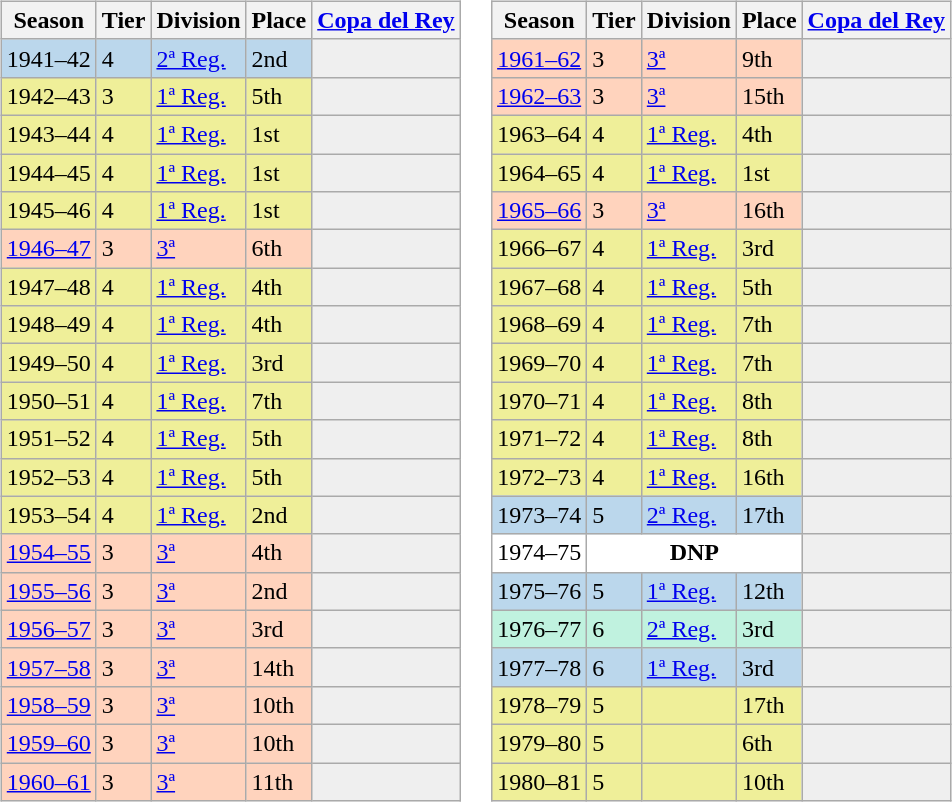<table>
<tr>
<td valign="top" width=0%><br><table class="wikitable">
<tr style="background:#f0f6fa;">
<th>Season</th>
<th>Tier</th>
<th>Division</th>
<th>Place</th>
<th><a href='#'>Copa del Rey</a></th>
</tr>
<tr>
<td style="background:#BBD7EC;">1941–42</td>
<td style="background:#BBD7EC;">4</td>
<td style="background:#BBD7EC;"><a href='#'>2ª Reg.</a></td>
<td style="background:#BBD7EC;">2nd</td>
<th style="background:#efefef;"></th>
</tr>
<tr>
<td style="background:#EFEF99;">1942–43</td>
<td style="background:#EFEF99;">3</td>
<td style="background:#EFEF99;"><a href='#'>1ª Reg.</a></td>
<td style="background:#EFEF99;">5th</td>
<th style="background:#efefef;"></th>
</tr>
<tr>
<td style="background:#EFEF99;">1943–44</td>
<td style="background:#EFEF99;">4</td>
<td style="background:#EFEF99;"><a href='#'>1ª Reg.</a></td>
<td style="background:#EFEF99;">1st</td>
<th style="background:#efefef;"></th>
</tr>
<tr>
<td style="background:#EFEF99;">1944–45</td>
<td style="background:#EFEF99;">4</td>
<td style="background:#EFEF99;"><a href='#'>1ª Reg.</a></td>
<td style="background:#EFEF99;">1st</td>
<th style="background:#efefef;"></th>
</tr>
<tr>
<td style="background:#EFEF99;">1945–46</td>
<td style="background:#EFEF99;">4</td>
<td style="background:#EFEF99;"><a href='#'>1ª Reg.</a></td>
<td style="background:#EFEF99;">1st</td>
<th style="background:#efefef;"></th>
</tr>
<tr>
<td style="background:#FFD3BD;"><a href='#'>1946–47</a></td>
<td style="background:#FFD3BD;">3</td>
<td style="background:#FFD3BD;"><a href='#'>3ª</a></td>
<td style="background:#FFD3BD;">6th</td>
<td style="background:#efefef;"></td>
</tr>
<tr>
<td style="background:#EFEF99;">1947–48</td>
<td style="background:#EFEF99;">4</td>
<td style="background:#EFEF99;"><a href='#'>1ª Reg.</a></td>
<td style="background:#EFEF99;">4th</td>
<th style="background:#efefef;"></th>
</tr>
<tr>
<td style="background:#EFEF99;">1948–49</td>
<td style="background:#EFEF99;">4</td>
<td style="background:#EFEF99;"><a href='#'>1ª Reg.</a></td>
<td style="background:#EFEF99;">4th</td>
<th style="background:#efefef;"></th>
</tr>
<tr>
<td style="background:#EFEF99;">1949–50</td>
<td style="background:#EFEF99;">4</td>
<td style="background:#EFEF99;"><a href='#'>1ª Reg.</a></td>
<td style="background:#EFEF99;">3rd</td>
<th style="background:#efefef;"></th>
</tr>
<tr>
<td style="background:#EFEF99;">1950–51</td>
<td style="background:#EFEF99;">4</td>
<td style="background:#EFEF99;"><a href='#'>1ª Reg.</a></td>
<td style="background:#EFEF99;">7th</td>
<th style="background:#efefef;"></th>
</tr>
<tr>
<td style="background:#EFEF99;">1951–52</td>
<td style="background:#EFEF99;">4</td>
<td style="background:#EFEF99;"><a href='#'>1ª Reg.</a></td>
<td style="background:#EFEF99;">5th</td>
<th style="background:#efefef;"></th>
</tr>
<tr>
<td style="background:#EFEF99;">1952–53</td>
<td style="background:#EFEF99;">4</td>
<td style="background:#EFEF99;"><a href='#'>1ª Reg.</a></td>
<td style="background:#EFEF99;">5th</td>
<th style="background:#efefef;"></th>
</tr>
<tr>
<td style="background:#EFEF99;">1953–54</td>
<td style="background:#EFEF99;">4</td>
<td style="background:#EFEF99;"><a href='#'>1ª Reg.</a></td>
<td style="background:#EFEF99;">2nd</td>
<th style="background:#efefef;"></th>
</tr>
<tr>
<td style="background:#FFD3BD;"><a href='#'>1954–55</a></td>
<td style="background:#FFD3BD;">3</td>
<td style="background:#FFD3BD;"><a href='#'>3ª</a></td>
<td style="background:#FFD3BD;">4th</td>
<td style="background:#efefef;"></td>
</tr>
<tr>
<td style="background:#FFD3BD;"><a href='#'>1955–56</a></td>
<td style="background:#FFD3BD;">3</td>
<td style="background:#FFD3BD;"><a href='#'>3ª</a></td>
<td style="background:#FFD3BD;">2nd</td>
<th style="background:#efefef;"></th>
</tr>
<tr>
<td style="background:#FFD3BD;"><a href='#'>1956–57</a></td>
<td style="background:#FFD3BD;">3</td>
<td style="background:#FFD3BD;"><a href='#'>3ª</a></td>
<td style="background:#FFD3BD;">3rd</td>
<th style="background:#efefef;"></th>
</tr>
<tr>
<td style="background:#FFD3BD;"><a href='#'>1957–58</a></td>
<td style="background:#FFD3BD;">3</td>
<td style="background:#FFD3BD;"><a href='#'>3ª</a></td>
<td style="background:#FFD3BD;">14th</td>
<th style="background:#efefef;"></th>
</tr>
<tr>
<td style="background:#FFD3BD;"><a href='#'>1958–59</a></td>
<td style="background:#FFD3BD;">3</td>
<td style="background:#FFD3BD;"><a href='#'>3ª</a></td>
<td style="background:#FFD3BD;">10th</td>
<th style="background:#efefef;"></th>
</tr>
<tr>
<td style="background:#FFD3BD;"><a href='#'>1959–60</a></td>
<td style="background:#FFD3BD;">3</td>
<td style="background:#FFD3BD;"><a href='#'>3ª</a></td>
<td style="background:#FFD3BD;">10th</td>
<th style="background:#efefef;"></th>
</tr>
<tr>
<td style="background:#FFD3BD;"><a href='#'>1960–61</a></td>
<td style="background:#FFD3BD;">3</td>
<td style="background:#FFD3BD;"><a href='#'>3ª</a></td>
<td style="background:#FFD3BD;">11th</td>
<th style="background:#efefef;"></th>
</tr>
</table>
</td>
<td valign="top" width=0%><br><table class="wikitable">
<tr style="background:#f0f6fa;">
<th>Season</th>
<th>Tier</th>
<th>Division</th>
<th>Place</th>
<th><a href='#'>Copa del Rey</a></th>
</tr>
<tr>
<td style="background:#FFD3BD;"><a href='#'>1961–62</a></td>
<td style="background:#FFD3BD;">3</td>
<td style="background:#FFD3BD;"><a href='#'>3ª</a></td>
<td style="background:#FFD3BD;">9th</td>
<th style="background:#efefef;"></th>
</tr>
<tr>
<td style="background:#FFD3BD;"><a href='#'>1962–63</a></td>
<td style="background:#FFD3BD;">3</td>
<td style="background:#FFD3BD;"><a href='#'>3ª</a></td>
<td style="background:#FFD3BD;">15th</td>
<th style="background:#efefef;"></th>
</tr>
<tr>
<td style="background:#EFEF99;">1963–64</td>
<td style="background:#EFEF99;">4</td>
<td style="background:#EFEF99;"><a href='#'>1ª Reg.</a></td>
<td style="background:#EFEF99;">4th</td>
<th style="background:#efefef;"></th>
</tr>
<tr>
<td style="background:#EFEF99;">1964–65</td>
<td style="background:#EFEF99;">4</td>
<td style="background:#EFEF99;"><a href='#'>1ª Reg.</a></td>
<td style="background:#EFEF99;">1st</td>
<th style="background:#efefef;"></th>
</tr>
<tr>
<td style="background:#FFD3BD;"><a href='#'>1965–66</a></td>
<td style="background:#FFD3BD;">3</td>
<td style="background:#FFD3BD;"><a href='#'>3ª</a></td>
<td style="background:#FFD3BD;">16th</td>
<td style="background:#efefef;"></td>
</tr>
<tr>
<td style="background:#EFEF99;">1966–67</td>
<td style="background:#EFEF99;">4</td>
<td style="background:#EFEF99;"><a href='#'>1ª Reg.</a></td>
<td style="background:#EFEF99;">3rd</td>
<th style="background:#efefef;"></th>
</tr>
<tr>
<td style="background:#EFEF99;">1967–68</td>
<td style="background:#EFEF99;">4</td>
<td style="background:#EFEF99;"><a href='#'>1ª Reg.</a></td>
<td style="background:#EFEF99;">5th</td>
<th style="background:#efefef;"></th>
</tr>
<tr>
<td style="background:#EFEF99;">1968–69</td>
<td style="background:#EFEF99;">4</td>
<td style="background:#EFEF99;"><a href='#'>1ª Reg.</a></td>
<td style="background:#EFEF99;">7th</td>
<th style="background:#efefef;"></th>
</tr>
<tr>
<td style="background:#EFEF99;">1969–70</td>
<td style="background:#EFEF99;">4</td>
<td style="background:#EFEF99;"><a href='#'>1ª Reg.</a></td>
<td style="background:#EFEF99;">7th</td>
<th style="background:#efefef;"></th>
</tr>
<tr>
<td style="background:#EFEF99;">1970–71</td>
<td style="background:#EFEF99;">4</td>
<td style="background:#EFEF99;"><a href='#'>1ª Reg.</a></td>
<td style="background:#EFEF99;">8th</td>
<th style="background:#efefef;"></th>
</tr>
<tr>
<td style="background:#EFEF99;">1971–72</td>
<td style="background:#EFEF99;">4</td>
<td style="background:#EFEF99;"><a href='#'>1ª Reg.</a></td>
<td style="background:#EFEF99;">8th</td>
<th style="background:#efefef;"></th>
</tr>
<tr>
<td style="background:#EFEF99;">1972–73</td>
<td style="background:#EFEF99;">4</td>
<td style="background:#EFEF99;"><a href='#'>1ª Reg.</a></td>
<td style="background:#EFEF99;">16th</td>
<th style="background:#efefef;"></th>
</tr>
<tr>
<td style="background:#BBD7EC;">1973–74</td>
<td style="background:#BBD7EC;">5</td>
<td style="background:#BBD7EC;"><a href='#'>2ª Reg.</a></td>
<td style="background:#BBD7EC;">17th</td>
<th style="background:#efefef;"></th>
</tr>
<tr>
<td style="background:#FFFFFF;">1974–75</td>
<th style="background:#FFFFFF;" colspan="3">DNP</th>
<th style="background:#efefef;"></th>
</tr>
<tr>
<td style="background:#BBD7EC;">1975–76</td>
<td style="background:#BBD7EC;">5</td>
<td style="background:#BBD7EC;"><a href='#'>1ª Reg.</a></td>
<td style="background:#BBD7EC;">12th</td>
<th style="background:#efefef;"></th>
</tr>
<tr>
<td style="background:#C0F2DF;">1976–77</td>
<td style="background:#C0F2DF;">6</td>
<td style="background:#C0F2DF;"><a href='#'>2ª Reg.</a></td>
<td style="background:#C0F2DF;">3rd</td>
<th style="background:#efefef;"></th>
</tr>
<tr>
<td style="background:#BBD7EC;">1977–78</td>
<td style="background:#BBD7EC;">6</td>
<td style="background:#BBD7EC;"><a href='#'>1ª Reg.</a></td>
<td style="background:#BBD7EC;">3rd</td>
<th style="background:#efefef;"></th>
</tr>
<tr>
<td style="background:#EFEF99;">1978–79</td>
<td style="background:#EFEF99;">5</td>
<td style="background:#EFEF99;"></td>
<td style="background:#EFEF99;">17th</td>
<th style="background:#efefef;"></th>
</tr>
<tr>
<td style="background:#EFEF99;">1979–80</td>
<td style="background:#EFEF99;">5</td>
<td style="background:#EFEF99;"></td>
<td style="background:#EFEF99;">6th</td>
<th style="background:#efefef;"></th>
</tr>
<tr>
<td style="background:#EFEF99;">1980–81</td>
<td style="background:#EFEF99;">5</td>
<td style="background:#EFEF99;"></td>
<td style="background:#EFEF99;">10th</td>
<th style="background:#efefef;"></th>
</tr>
</table>
</td>
</tr>
</table>
